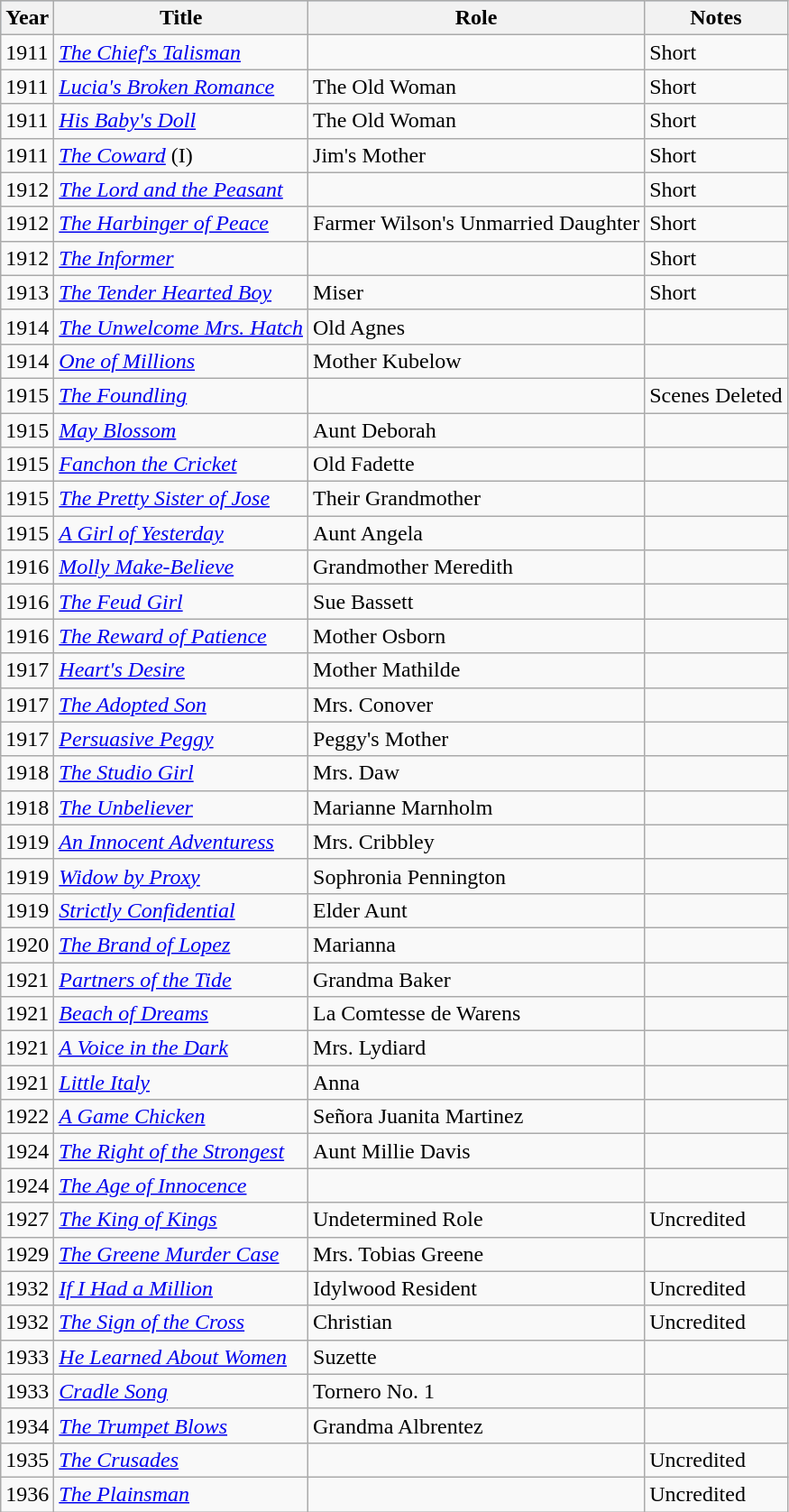<table class="wikitable">
<tr style="background:#b0c4de; text-align:center;">
<th>Year</th>
<th>Title</th>
<th>Role</th>
<th>Notes</th>
</tr>
<tr>
<td>1911</td>
<td><em><a href='#'>The Chief's Talisman</a></em></td>
<td></td>
<td>Short</td>
</tr>
<tr>
<td>1911</td>
<td><em><a href='#'>Lucia's Broken Romance</a></em></td>
<td>The Old Woman</td>
<td>Short</td>
</tr>
<tr>
<td>1911</td>
<td><em><a href='#'>His Baby's Doll</a></em></td>
<td>The Old Woman</td>
<td>Short</td>
</tr>
<tr>
<td>1911</td>
<td><em><a href='#'>The Coward</a></em> (I)</td>
<td>Jim's Mother</td>
<td>Short</td>
</tr>
<tr>
<td>1912</td>
<td><em><a href='#'>The Lord and the Peasant</a></em></td>
<td></td>
<td>Short</td>
</tr>
<tr>
<td>1912</td>
<td><em><a href='#'>The Harbinger of Peace</a></em></td>
<td>Farmer Wilson's Unmarried Daughter</td>
<td>Short</td>
</tr>
<tr>
<td>1912</td>
<td><em><a href='#'>The Informer</a></em></td>
<td></td>
<td>Short</td>
</tr>
<tr>
<td>1913</td>
<td><em><a href='#'>The Tender Hearted Boy</a></em></td>
<td>Miser</td>
<td>Short</td>
</tr>
<tr>
<td>1914</td>
<td><em><a href='#'>The Unwelcome Mrs. Hatch</a></em></td>
<td>Old Agnes</td>
<td></td>
</tr>
<tr>
<td>1914</td>
<td><em><a href='#'>One of Millions</a></em></td>
<td>Mother Kubelow</td>
<td></td>
</tr>
<tr>
<td>1915</td>
<td><em><a href='#'>The Foundling</a></em></td>
<td></td>
<td>Scenes Deleted</td>
</tr>
<tr>
<td>1915</td>
<td><em><a href='#'>May Blossom</a></em></td>
<td>Aunt Deborah</td>
<td></td>
</tr>
<tr>
<td>1915</td>
<td><em><a href='#'>Fanchon the Cricket</a></em></td>
<td>Old Fadette</td>
<td></td>
</tr>
<tr>
<td>1915</td>
<td><em><a href='#'>The Pretty Sister of Jose</a></em></td>
<td>Their Grandmother</td>
<td></td>
</tr>
<tr>
<td>1915</td>
<td><em><a href='#'>A Girl of Yesterday</a></em></td>
<td>Aunt Angela</td>
<td></td>
</tr>
<tr>
<td>1916</td>
<td><em><a href='#'>Molly Make-Believe</a></em></td>
<td>Grandmother Meredith</td>
<td></td>
</tr>
<tr>
<td>1916</td>
<td><em><a href='#'>The Feud Girl</a></em></td>
<td>Sue Bassett</td>
<td></td>
</tr>
<tr>
<td>1916</td>
<td><em><a href='#'>The Reward of Patience</a></em></td>
<td>Mother Osborn</td>
<td></td>
</tr>
<tr>
<td>1917</td>
<td><em><a href='#'>Heart's Desire</a></em></td>
<td>Mother Mathilde</td>
<td></td>
</tr>
<tr>
<td>1917</td>
<td><em><a href='#'>The Adopted Son</a></em></td>
<td>Mrs. Conover</td>
<td></td>
</tr>
<tr>
<td>1917</td>
<td><em><a href='#'>Persuasive Peggy</a></em></td>
<td>Peggy's Mother</td>
<td></td>
</tr>
<tr>
<td>1918</td>
<td><em><a href='#'>The Studio Girl</a></em></td>
<td>Mrs. Daw</td>
<td></td>
</tr>
<tr>
<td>1918</td>
<td><em><a href='#'>The Unbeliever</a></em></td>
<td>Marianne Marnholm</td>
<td></td>
</tr>
<tr>
<td>1919</td>
<td><em><a href='#'>An Innocent Adventuress</a></em></td>
<td>Mrs. Cribbley</td>
<td></td>
</tr>
<tr>
<td>1919</td>
<td><em><a href='#'>Widow by Proxy</a></em></td>
<td>Sophronia Pennington</td>
<td></td>
</tr>
<tr>
<td>1919</td>
<td><em><a href='#'>Strictly Confidential</a></em></td>
<td>Elder Aunt</td>
<td></td>
</tr>
<tr>
<td>1920</td>
<td><em><a href='#'>The Brand of Lopez</a></em></td>
<td>Marianna</td>
<td></td>
</tr>
<tr>
<td>1921</td>
<td><em><a href='#'>Partners of the Tide</a></em></td>
<td>Grandma Baker</td>
<td></td>
</tr>
<tr>
<td>1921</td>
<td><em><a href='#'>Beach of Dreams</a></em></td>
<td>La Comtesse de Warens</td>
<td></td>
</tr>
<tr>
<td>1921</td>
<td><em><a href='#'>A Voice in the Dark</a></em></td>
<td>Mrs. Lydiard</td>
<td></td>
</tr>
<tr>
<td>1921</td>
<td><em><a href='#'>Little Italy</a></em></td>
<td>Anna</td>
<td></td>
</tr>
<tr>
<td>1922</td>
<td><em><a href='#'>A Game Chicken</a></em></td>
<td>Señora Juanita Martinez</td>
<td></td>
</tr>
<tr>
<td>1924</td>
<td><em><a href='#'>The Right of the Strongest</a></em></td>
<td>Aunt Millie Davis</td>
<td></td>
</tr>
<tr>
<td>1924</td>
<td><em><a href='#'>The Age of Innocence</a></em></td>
<td></td>
<td></td>
</tr>
<tr>
<td>1927</td>
<td><em><a href='#'>The King of Kings</a></em></td>
<td>Undetermined Role</td>
<td>Uncredited</td>
</tr>
<tr>
<td>1929</td>
<td><em><a href='#'>The Greene Murder Case</a></em></td>
<td>Mrs. Tobias Greene</td>
<td></td>
</tr>
<tr>
<td>1932</td>
<td><em><a href='#'>If I Had a Million</a></em></td>
<td>Idylwood Resident</td>
<td>Uncredited</td>
</tr>
<tr>
<td>1932</td>
<td><em><a href='#'>The Sign of the Cross</a></em></td>
<td>Christian</td>
<td>Uncredited</td>
</tr>
<tr>
<td>1933</td>
<td><em><a href='#'>He Learned About Women</a></em></td>
<td>Suzette</td>
<td></td>
</tr>
<tr>
<td>1933</td>
<td><em><a href='#'>Cradle Song</a></em></td>
<td>Tornero No. 1</td>
<td></td>
</tr>
<tr>
<td>1934</td>
<td><em><a href='#'>The Trumpet Blows</a></em></td>
<td>Grandma Albrentez</td>
<td></td>
</tr>
<tr>
<td>1935</td>
<td><em><a href='#'>The Crusades</a></em></td>
<td></td>
<td>Uncredited</td>
</tr>
<tr>
<td>1936</td>
<td><em><a href='#'>The Plainsman</a></em></td>
<td></td>
<td>Uncredited</td>
</tr>
</table>
